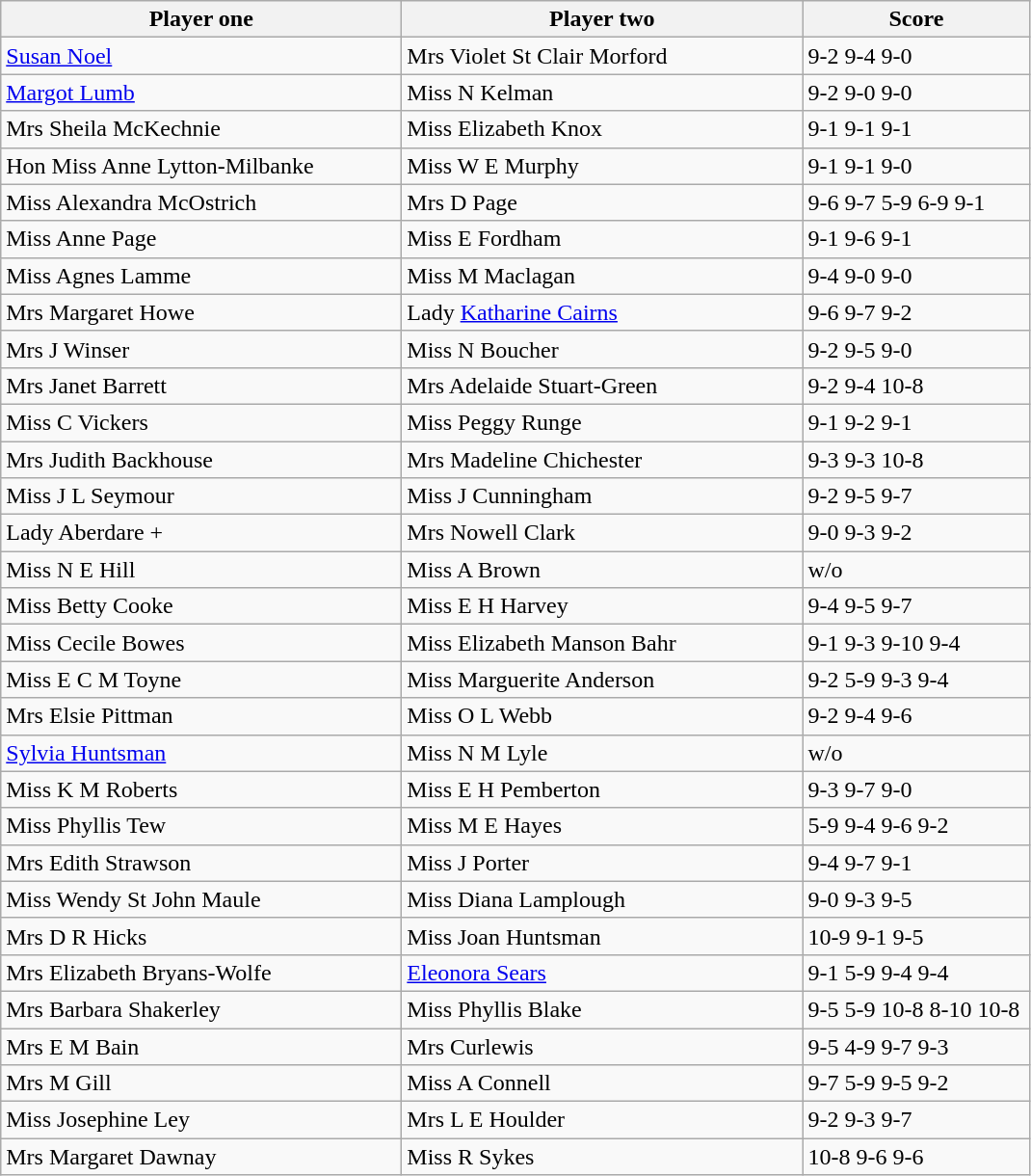<table class="wikitable">
<tr>
<th width=270>Player one</th>
<th width=270>Player two</th>
<th width=150>Score</th>
</tr>
<tr>
<td><a href='#'>Susan Noel</a></td>
<td> Mrs Violet St Clair Morford</td>
<td>9-2 9-4 9-0</td>
</tr>
<tr>
<td><a href='#'>Margot Lumb</a></td>
<td> Miss N Kelman</td>
<td>9-2 9-0 9-0</td>
</tr>
<tr>
<td> Mrs Sheila McKechnie</td>
<td> Miss Elizabeth Knox</td>
<td>9-1 9-1 9-1</td>
</tr>
<tr>
<td> Hon Miss Anne Lytton-Milbanke</td>
<td> Miss W E Murphy</td>
<td>9-1 9-1 9-0</td>
</tr>
<tr>
<td> Miss Alexandra McOstrich</td>
<td> Mrs D Page</td>
<td>9-6 9-7 5-9 6-9 9-1</td>
</tr>
<tr>
<td> Miss Anne Page</td>
<td> Miss E Fordham</td>
<td>9-1 9-6 9-1</td>
</tr>
<tr>
<td> Miss Agnes Lamme</td>
<td> Miss M Maclagan</td>
<td>9-4 9-0 9-0</td>
</tr>
<tr>
<td> Mrs Margaret Howe</td>
<td> Lady <a href='#'>Katharine Cairns</a></td>
<td>9-6 9-7 9-2</td>
</tr>
<tr>
<td> Mrs J Winser</td>
<td> Miss N Boucher</td>
<td>9-2 9-5 9-0</td>
</tr>
<tr>
<td> Mrs Janet Barrett</td>
<td> Mrs Adelaide Stuart-Green</td>
<td>9-2 9-4 10-8</td>
</tr>
<tr>
<td> Miss C Vickers</td>
<td> Miss Peggy Runge</td>
<td>9-1 9-2 9-1</td>
</tr>
<tr>
<td> Mrs Judith Backhouse</td>
<td> Mrs Madeline Chichester</td>
<td>9-3 9-3 10-8</td>
</tr>
<tr>
<td> Miss J L Seymour</td>
<td> Miss J Cunningham</td>
<td>9-2 9-5 9-7</td>
</tr>
<tr>
<td> Lady Aberdare +</td>
<td> Mrs Nowell Clark</td>
<td>9-0 9-3 9-2</td>
</tr>
<tr>
<td> Miss N E Hill</td>
<td> Miss A Brown</td>
<td>w/o</td>
</tr>
<tr>
<td> Miss Betty Cooke</td>
<td> Miss E H Harvey</td>
<td>9-4 9-5 9-7</td>
</tr>
<tr>
<td> Miss Cecile Bowes</td>
<td> Miss Elizabeth Manson Bahr</td>
<td>9-1 9-3 9-10 9-4</td>
</tr>
<tr>
<td> Miss E C M Toyne</td>
<td> Miss Marguerite Anderson</td>
<td>9-2 5-9 9-3 9-4</td>
</tr>
<tr>
<td> Mrs Elsie Pittman</td>
<td> Miss O L Webb</td>
<td>9-2 9-4 9-6</td>
</tr>
<tr>
<td><a href='#'>Sylvia Huntsman</a></td>
<td> Miss N M Lyle</td>
<td>w/o</td>
</tr>
<tr>
<td> Miss K M Roberts</td>
<td> Miss E H Pemberton</td>
<td>9-3 9-7 9-0</td>
</tr>
<tr>
<td> Miss Phyllis Tew</td>
<td> Miss M E Hayes</td>
<td>5-9 9-4 9-6 9-2</td>
</tr>
<tr>
<td> Mrs Edith Strawson</td>
<td> Miss J Porter</td>
<td>9-4 9-7 9-1</td>
</tr>
<tr>
<td> Miss Wendy St John Maule</td>
<td> Miss Diana Lamplough</td>
<td>9-0 9-3 9-5</td>
</tr>
<tr>
<td> Mrs D R Hicks</td>
<td> Miss Joan Huntsman</td>
<td>10-9 9-1 9-5</td>
</tr>
<tr>
<td> Mrs Elizabeth Bryans-Wolfe</td>
<td><a href='#'>Eleonora Sears</a></td>
<td>9-1 5-9 9-4 9-4</td>
</tr>
<tr>
<td> Mrs Barbara Shakerley</td>
<td> Miss Phyllis Blake</td>
<td>9-5 5-9 10-8 8-10 10-8</td>
</tr>
<tr>
<td> Mrs E M Bain</td>
<td> Mrs Curlewis</td>
<td>9-5 4-9 9-7 9-3</td>
</tr>
<tr>
<td> Mrs M Gill</td>
<td> Miss A Connell</td>
<td>9-7 5-9 9-5 9-2</td>
</tr>
<tr>
<td> Miss Josephine Ley</td>
<td> Mrs L E Houlder</td>
<td>9-2 9-3 9-7</td>
</tr>
<tr>
<td> Mrs Margaret Dawnay</td>
<td> Miss R Sykes</td>
<td>10-8 9-6 9-6</td>
</tr>
</table>
